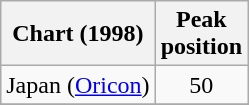<table class="wikitable sortable plainrowheaders" style="text-align:center">
<tr>
<th scope="col">Chart (1998)</th>
<th scope="col">Peak<br> position</th>
</tr>
<tr>
<td align="left">Japan (<a href='#'>Oricon</a>)</td>
<td align="center">50</td>
</tr>
<tr>
</tr>
</table>
